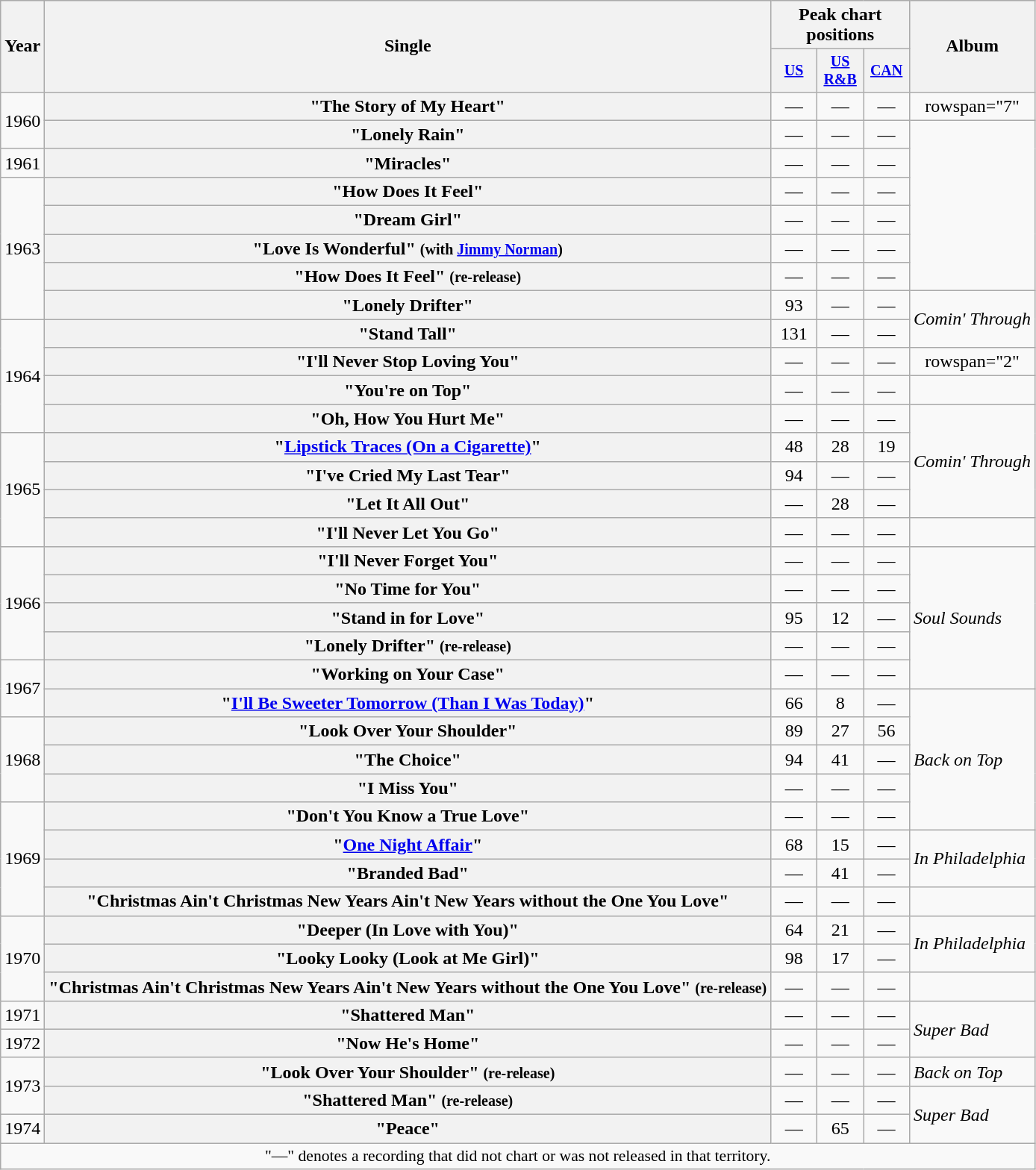<table class="wikitable plainrowheaders" style="text-align:center;">
<tr>
<th rowspan="2">Year</th>
<th rowspan="2">Single</th>
<th colspan="3">Peak chart positions</th>
<th rowspan="2">Album</th>
</tr>
<tr style="font-size:smaller;">
<th width="35"><a href='#'>US</a><br></th>
<th width="35"><a href='#'>US<br>R&B</a><br></th>
<th width="35"><a href='#'>CAN</a><br></th>
</tr>
<tr>
<td rowspan="2">1960</td>
<th scope="row">"The Story of My Heart" </th>
<td>—</td>
<td>—</td>
<td>—</td>
<td>rowspan="7" </td>
</tr>
<tr>
<th scope="row">"Lonely Rain" </th>
<td>—</td>
<td>—</td>
<td>—</td>
</tr>
<tr>
<td>1961</td>
<th scope="row">"Miracles"</th>
<td>—</td>
<td>—</td>
<td>—</td>
</tr>
<tr>
<td rowspan="5">1963</td>
<th scope="row">"How Does It Feel"</th>
<td>—</td>
<td>—</td>
<td>—</td>
</tr>
<tr>
<th scope="row">"Dream Girl"</th>
<td>—</td>
<td>—</td>
<td>—</td>
</tr>
<tr>
<th scope="row">"Love Is Wonderful" <small>(with <a href='#'>Jimmy Norman</a>)</small></th>
<td>—</td>
<td>—</td>
<td>—</td>
</tr>
<tr>
<th scope="row">"How Does It Feel" <small>(re-release)</small></th>
<td>—</td>
<td>—</td>
<td>—</td>
</tr>
<tr>
<th scope="row">"Lonely Drifter"</th>
<td>93</td>
<td>—</td>
<td>—</td>
<td align=left rowspan="2"><em>Comin' Through</em></td>
</tr>
<tr>
<td rowspan="4">1964</td>
<th scope="row">"Stand Tall"</th>
<td>131</td>
<td>—</td>
<td>—</td>
</tr>
<tr>
<th scope="row">"I'll Never Stop Loving You"</th>
<td>—</td>
<td>—</td>
<td>—</td>
<td>rowspan="2" </td>
</tr>
<tr>
<th scope="row">"You're on Top"</th>
<td>—</td>
<td>—</td>
<td>—</td>
</tr>
<tr>
<th scope="row">"Oh, How You Hurt Me"</th>
<td>—</td>
<td>—</td>
<td>—</td>
<td align=left rowspan="4"><em>Comin' Through</em></td>
</tr>
<tr>
<td rowspan="4">1965</td>
<th scope="row">"<a href='#'>Lipstick Traces (On a Cigarette)</a>"</th>
<td>48</td>
<td>28</td>
<td>19</td>
</tr>
<tr>
<th scope="row">"I've Cried My Last Tear"</th>
<td>94</td>
<td>—</td>
<td>—</td>
</tr>
<tr>
<th scope="row">"Let It All Out"</th>
<td>—</td>
<td>28</td>
<td>—</td>
</tr>
<tr>
<th scope="row">"I'll Never Let You Go"</th>
<td>—</td>
<td>—</td>
<td>—</td>
<td></td>
</tr>
<tr>
<td rowspan="4">1966</td>
<th scope="row">"I'll Never Forget You"</th>
<td>—</td>
<td>—</td>
<td>—</td>
<td align=left rowspan="5"><em>Soul Sounds</em></td>
</tr>
<tr>
<th scope="row">"No Time for You"</th>
<td>—</td>
<td>—</td>
<td>—</td>
</tr>
<tr>
<th scope="row">"Stand in for Love"</th>
<td>95</td>
<td>12</td>
<td>—</td>
</tr>
<tr>
<th scope="row">"Lonely Drifter" <small>(re-release)</small></th>
<td>—</td>
<td>—</td>
<td>—</td>
</tr>
<tr>
<td rowspan="2">1967</td>
<th scope="row">"Working on Your Case"</th>
<td>—</td>
<td>—</td>
<td>—</td>
</tr>
<tr>
<th scope="row">"<a href='#'>I'll Be Sweeter Tomorrow (Than I Was Today)</a>"</th>
<td>66</td>
<td>8</td>
<td>—</td>
<td align=left rowspan="5"><em>Back on Top</em></td>
</tr>
<tr>
<td rowspan="3">1968</td>
<th scope="row">"Look Over Your Shoulder"</th>
<td>89</td>
<td>27</td>
<td>56</td>
</tr>
<tr>
<th scope="row">"The Choice"</th>
<td>94</td>
<td>41</td>
<td>—</td>
</tr>
<tr>
<th scope="row">"I Miss You"</th>
<td>—</td>
<td>—</td>
<td>—</td>
</tr>
<tr>
<td rowspan="4">1969</td>
<th scope="row">"Don't You Know a True Love"</th>
<td>—</td>
<td>—</td>
<td>—</td>
</tr>
<tr>
<th scope="row">"<a href='#'>One Night Affair</a>"</th>
<td>68</td>
<td>15</td>
<td>—</td>
<td align=left rowspan="2"><em>In Philadelphia</em></td>
</tr>
<tr>
<th scope="row">"Branded Bad"</th>
<td>—</td>
<td>41</td>
<td>—</td>
</tr>
<tr>
<th scope="row">"Christmas Ain't Christmas New Years Ain't New Years without the One You Love"</th>
<td>—</td>
<td>—</td>
<td>—</td>
<td></td>
</tr>
<tr>
<td rowspan="3">1970</td>
<th scope="row">"Deeper (In Love with You)"</th>
<td>64</td>
<td>21</td>
<td>—</td>
<td align=left rowspan="2"><em>In Philadelphia</em></td>
</tr>
<tr>
<th scope="row">"Looky Looky (Look at Me Girl)"</th>
<td>98</td>
<td>17</td>
<td>—</td>
</tr>
<tr>
<th scope="row">"Christmas Ain't Christmas New Years Ain't New Years without the One You Love" <small>(re-release)</small></th>
<td>—</td>
<td>—</td>
<td>—</td>
<td></td>
</tr>
<tr>
<td>1971</td>
<th scope="row">"Shattered Man"</th>
<td>—</td>
<td>—</td>
<td>—</td>
<td align=left rowspan="2"><em>Super Bad</em></td>
</tr>
<tr>
<td>1972</td>
<th scope="row">"Now He's Home"</th>
<td>—</td>
<td>—</td>
<td>—</td>
</tr>
<tr>
<td rowspan="2">1973</td>
<th scope="row">"Look Over Your Shoulder" <small>(re-release)</small></th>
<td>—</td>
<td>—</td>
<td>—</td>
<td align=left><em>Back on Top</em></td>
</tr>
<tr>
<th scope="row">"Shattered Man" <small>(re-release)</small></th>
<td>—</td>
<td>—</td>
<td>—</td>
<td align=left rowspan="2"><em>Super Bad</em></td>
</tr>
<tr>
<td>1974</td>
<th scope="row">"Peace"</th>
<td>—</td>
<td>65</td>
<td>—</td>
</tr>
<tr>
<td colspan="15" style="font-size:90%">"—" denotes a recording that did not chart or was not released in that territory.</td>
</tr>
</table>
